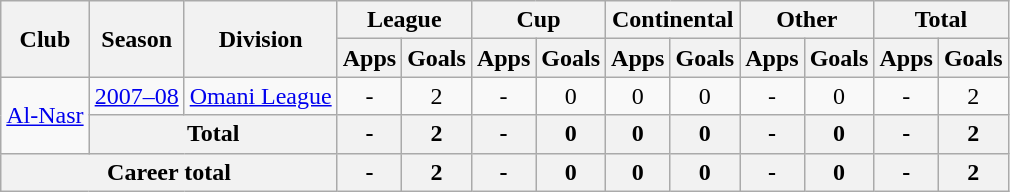<table class="wikitable" style="text-align: center;">
<tr>
<th rowspan="2">Club</th>
<th rowspan="2">Season</th>
<th rowspan="2">Division</th>
<th colspan="2">League</th>
<th colspan="2">Cup</th>
<th colspan="2">Continental</th>
<th colspan="2">Other</th>
<th colspan="2">Total</th>
</tr>
<tr>
<th>Apps</th>
<th>Goals</th>
<th>Apps</th>
<th>Goals</th>
<th>Apps</th>
<th>Goals</th>
<th>Apps</th>
<th>Goals</th>
<th>Apps</th>
<th>Goals</th>
</tr>
<tr>
<td rowspan="2"><a href='#'>Al-Nasr</a></td>
<td><a href='#'>2007–08</a></td>
<td rowspan="1"><a href='#'>Omani League</a></td>
<td>-</td>
<td>2</td>
<td>-</td>
<td>0</td>
<td>0</td>
<td>0</td>
<td>-</td>
<td>0</td>
<td>-</td>
<td>2</td>
</tr>
<tr>
<th colspan="2">Total</th>
<th>-</th>
<th>2</th>
<th>-</th>
<th>0</th>
<th>0</th>
<th>0</th>
<th>-</th>
<th>0</th>
<th>-</th>
<th>2</th>
</tr>
<tr>
<th colspan="3">Career total</th>
<th>-</th>
<th>2</th>
<th>-</th>
<th>0</th>
<th>0</th>
<th>0</th>
<th>-</th>
<th>0</th>
<th>-</th>
<th>2</th>
</tr>
</table>
